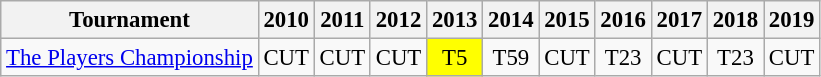<table class="wikitable" style="font-size:95%;text-align:center;">
<tr>
<th>Tournament</th>
<th>2010</th>
<th>2011</th>
<th>2012</th>
<th>2013</th>
<th>2014</th>
<th>2015</th>
<th>2016</th>
<th>2017</th>
<th>2018</th>
<th>2019</th>
</tr>
<tr>
<td align=left><a href='#'>The Players Championship</a></td>
<td>CUT</td>
<td>CUT</td>
<td>CUT</td>
<td style="background:yellow;">T5</td>
<td>T59</td>
<td>CUT</td>
<td>T23</td>
<td>CUT</td>
<td>T23</td>
<td>CUT</td>
</tr>
</table>
